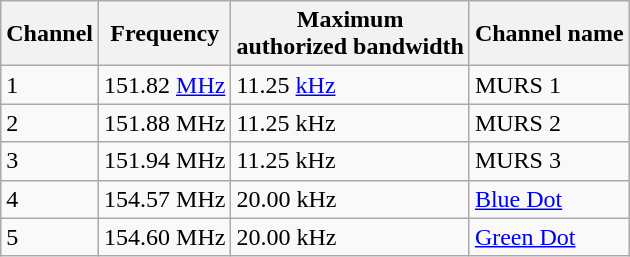<table class="wikitable">
<tr>
<th>Channel</th>
<th>Frequency</th>
<th>Maximum<br>authorized bandwidth</th>
<th>Channel name</th>
</tr>
<tr>
<td>1</td>
<td>151.82 <a href='#'>MHz</a></td>
<td>11.25 <a href='#'>kHz</a></td>
<td>MURS 1</td>
</tr>
<tr>
<td>2</td>
<td>151.88 MHz</td>
<td>11.25 kHz</td>
<td>MURS 2</td>
</tr>
<tr>
<td>3</td>
<td>151.94 MHz</td>
<td>11.25 kHz</td>
<td>MURS 3</td>
</tr>
<tr>
<td>4</td>
<td>154.57 MHz</td>
<td>20.00 kHz</td>
<td><a href='#'>Blue Dot</a></td>
</tr>
<tr>
<td>5</td>
<td>154.60 MHz</td>
<td>20.00 kHz</td>
<td><a href='#'>Green Dot</a></td>
</tr>
</table>
